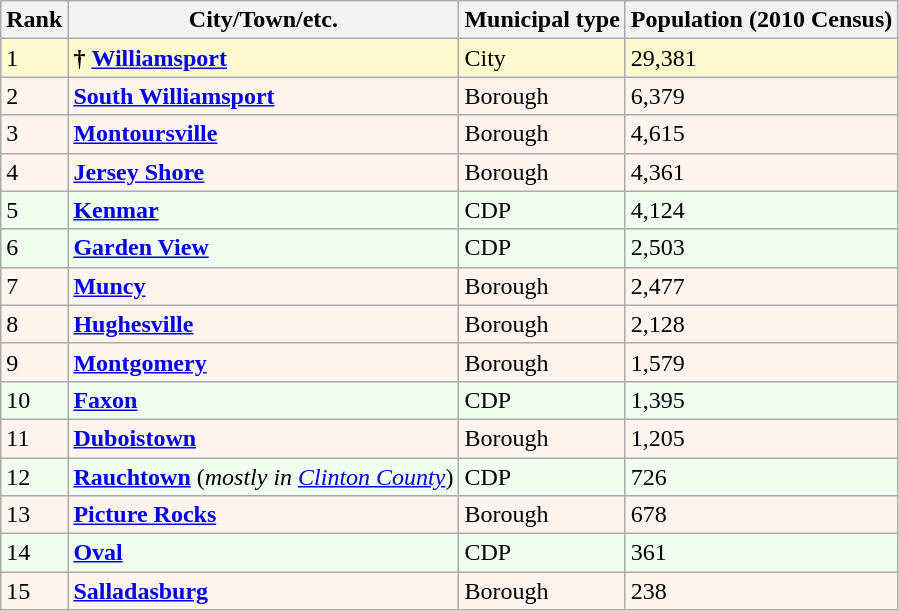<table class="wikitable sortable">
<tr>
<th>Rank</th>
<th>City/Town/etc.</th>
<th>Municipal type</th>
<th>Population (2010 Census)</th>
</tr>
<tr style="background-color:#FFFACD;">
<td>1</td>
<td><strong>†</strong> <strong><a href='#'>Williamsport</a></strong></td>
<td>City</td>
<td>29,381</td>
</tr>
<tr style="background-color:#FFF5EE;">
<td>2</td>
<td><strong><a href='#'>South Williamsport</a></strong></td>
<td>Borough</td>
<td>6,379</td>
</tr>
<tr style="background-color:#FFF5EE;">
<td>3</td>
<td><strong><a href='#'>Montoursville</a></strong></td>
<td>Borough</td>
<td>4,615</td>
</tr>
<tr style="background-color:#FFF5EE;">
<td>4</td>
<td><strong><a href='#'>Jersey Shore</a></strong></td>
<td>Borough</td>
<td>4,361</td>
</tr>
<tr style="background-color:#F0FFF0;">
<td>5</td>
<td><strong><a href='#'>Kenmar</a></strong></td>
<td>CDP</td>
<td>4,124</td>
</tr>
<tr style="background-color:#F0FFF0;">
<td>6</td>
<td><strong><a href='#'>Garden View</a></strong></td>
<td>CDP</td>
<td>2,503</td>
</tr>
<tr style="background-color:#FFF5EE;">
<td>7</td>
<td><strong><a href='#'>Muncy</a></strong></td>
<td>Borough</td>
<td>2,477</td>
</tr>
<tr style="background-color:#FFF5EE;">
<td>8</td>
<td><strong><a href='#'>Hughesville</a></strong></td>
<td>Borough</td>
<td>2,128</td>
</tr>
<tr style="background-color:#FFF5EE;">
<td>9</td>
<td><strong><a href='#'>Montgomery</a></strong></td>
<td>Borough</td>
<td>1,579</td>
</tr>
<tr style="background-color:#F0FFF0;">
<td>10</td>
<td><strong><a href='#'>Faxon</a></strong></td>
<td>CDP</td>
<td>1,395</td>
</tr>
<tr style="background-color:#FFF5EE;">
<td>11</td>
<td><strong><a href='#'>Duboistown</a></strong></td>
<td>Borough</td>
<td>1,205</td>
</tr>
<tr style="background-color:#F0FFF0;">
<td>12</td>
<td><strong><a href='#'>Rauchtown</a></strong> (<em>mostly in <a href='#'>Clinton County</a></em>)</td>
<td>CDP</td>
<td>726</td>
</tr>
<tr style="background-color:#FFF5EE;">
<td>13</td>
<td><strong><a href='#'>Picture Rocks</a></strong></td>
<td>Borough</td>
<td>678</td>
</tr>
<tr style="background-color:#F0FFF0;">
<td>14</td>
<td><strong><a href='#'>Oval</a></strong></td>
<td>CDP</td>
<td>361</td>
</tr>
<tr style="background-color:#FFF5EE;">
<td>15</td>
<td><strong><a href='#'>Salladasburg</a></strong></td>
<td>Borough</td>
<td>238</td>
</tr>
</table>
